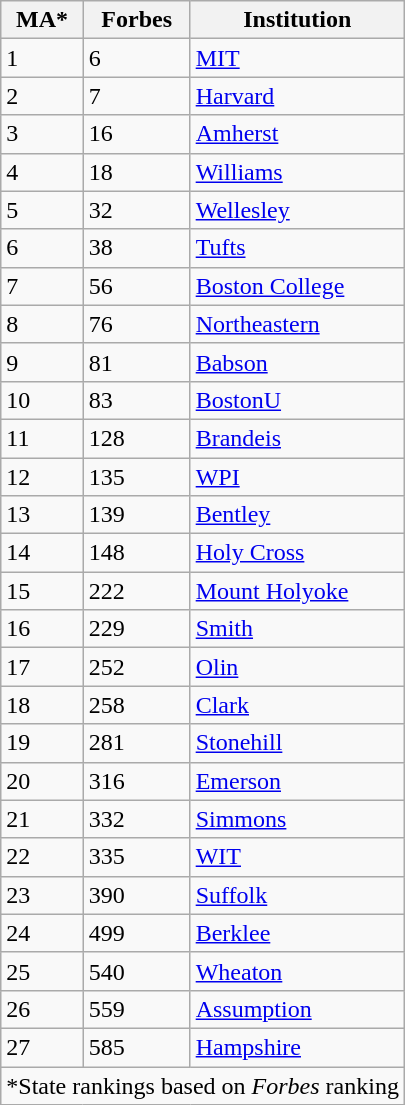<table class="wikitable">
<tr>
<th>MA*</th>
<th>Forbes</th>
<th>Institution</th>
</tr>
<tr>
<td>1</td>
<td>6</td>
<td><a href='#'>MIT</a></td>
</tr>
<tr>
<td>2</td>
<td>7</td>
<td><a href='#'>Harvard</a></td>
</tr>
<tr>
<td>3</td>
<td>16</td>
<td><a href='#'>Amherst</a></td>
</tr>
<tr>
<td>4</td>
<td>18</td>
<td><a href='#'>Williams</a></td>
</tr>
<tr>
<td>5</td>
<td>32</td>
<td><a href='#'>Wellesley</a></td>
</tr>
<tr>
<td>6</td>
<td>38</td>
<td><a href='#'>Tufts</a></td>
</tr>
<tr>
<td>7</td>
<td>56</td>
<td><a href='#'>Boston College</a></td>
</tr>
<tr>
<td>8</td>
<td>76</td>
<td><a href='#'>Northeastern</a></td>
</tr>
<tr>
<td>9</td>
<td>81</td>
<td><a href='#'>Babson</a></td>
</tr>
<tr>
<td>10</td>
<td>83</td>
<td><a href='#'>BostonU</a></td>
</tr>
<tr>
<td>11</td>
<td>128</td>
<td><a href='#'>Brandeis</a></td>
</tr>
<tr>
<td>12</td>
<td>135</td>
<td><a href='#'>WPI</a></td>
</tr>
<tr>
<td>13</td>
<td>139</td>
<td><a href='#'>Bentley</a></td>
</tr>
<tr>
<td>14</td>
<td>148</td>
<td><a href='#'>Holy Cross</a></td>
</tr>
<tr>
<td>15</td>
<td>222</td>
<td><a href='#'>Mount Holyoke</a></td>
</tr>
<tr>
<td>16</td>
<td>229</td>
<td><a href='#'>Smith</a></td>
</tr>
<tr>
<td>17</td>
<td>252</td>
<td><a href='#'>Olin</a></td>
</tr>
<tr>
<td>18</td>
<td>258</td>
<td><a href='#'>Clark</a></td>
</tr>
<tr>
<td>19</td>
<td>281</td>
<td><a href='#'>Stonehill</a></td>
</tr>
<tr>
<td>20</td>
<td>316</td>
<td><a href='#'>Emerson</a></td>
</tr>
<tr>
<td>21</td>
<td>332</td>
<td><a href='#'>Simmons</a></td>
</tr>
<tr>
<td>22</td>
<td>335</td>
<td><a href='#'>WIT</a></td>
</tr>
<tr>
<td>23</td>
<td>390</td>
<td><a href='#'>Suffolk</a></td>
</tr>
<tr>
<td>24</td>
<td>499</td>
<td><a href='#'>Berklee</a></td>
</tr>
<tr>
<td>25</td>
<td>540</td>
<td><a href='#'>Wheaton</a></td>
</tr>
<tr>
<td>26</td>
<td>559</td>
<td><a href='#'>Assumption</a></td>
</tr>
<tr>
<td>27</td>
<td>585</td>
<td><a href='#'>Hampshire</a></td>
</tr>
<tr>
<td colspan="3">*State rankings based on <em>Forbes</em> ranking</td>
</tr>
</table>
